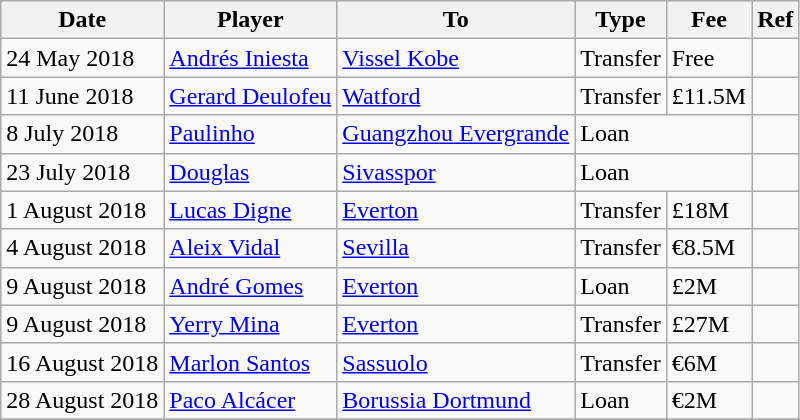<table class="wikitable">
<tr>
<th>Date</th>
<th>Player</th>
<th>To</th>
<th>Type</th>
<th>Fee</th>
<th>Ref</th>
</tr>
<tr>
<td>24 May 2018</td>
<td> <a href='#'>Andrés Iniesta</a></td>
<td> <a href='#'>Vissel Kobe</a></td>
<td>Transfer</td>
<td>Free</td>
<td></td>
</tr>
<tr>
<td>11 June 2018</td>
<td> <a href='#'>Gerard Deulofeu</a></td>
<td> <a href='#'>Watford</a></td>
<td>Transfer</td>
<td>£11.5M</td>
<td></td>
</tr>
<tr>
<td>8 July 2018</td>
<td> <a href='#'>Paulinho</a></td>
<td> <a href='#'>Guangzhou Evergrande</a></td>
<td colspan=2>Loan</td>
<td></td>
</tr>
<tr>
<td>23 July 2018</td>
<td> <a href='#'>Douglas</a></td>
<td> <a href='#'>Sivasspor</a></td>
<td colspan=2>Loan</td>
<td></td>
</tr>
<tr>
<td>1 August 2018</td>
<td> <a href='#'>Lucas Digne</a></td>
<td> <a href='#'>Everton</a></td>
<td>Transfer</td>
<td>£18M</td>
<td></td>
</tr>
<tr>
<td>4 August 2018</td>
<td> <a href='#'>Aleix Vidal</a></td>
<td> <a href='#'>Sevilla</a></td>
<td>Transfer</td>
<td>€8.5M</td>
<td></td>
</tr>
<tr>
<td>9 August 2018</td>
<td> <a href='#'>André Gomes</a></td>
<td> <a href='#'>Everton</a></td>
<td>Loan</td>
<td>£2M</td>
<td></td>
</tr>
<tr>
<td>9 August 2018</td>
<td> <a href='#'>Yerry Mina</a></td>
<td> <a href='#'>Everton</a></td>
<td>Transfer</td>
<td>£27M</td>
<td></td>
</tr>
<tr>
<td>16 August 2018</td>
<td> <a href='#'>Marlon Santos</a></td>
<td> <a href='#'>Sassuolo</a></td>
<td>Transfer</td>
<td>€6M</td>
<td></td>
</tr>
<tr>
<td>28 August 2018</td>
<td> <a href='#'>Paco Alcácer</a></td>
<td> <a href='#'>Borussia Dortmund</a></td>
<td>Loan</td>
<td>€2M</td>
<td></td>
</tr>
<tr>
</tr>
</table>
